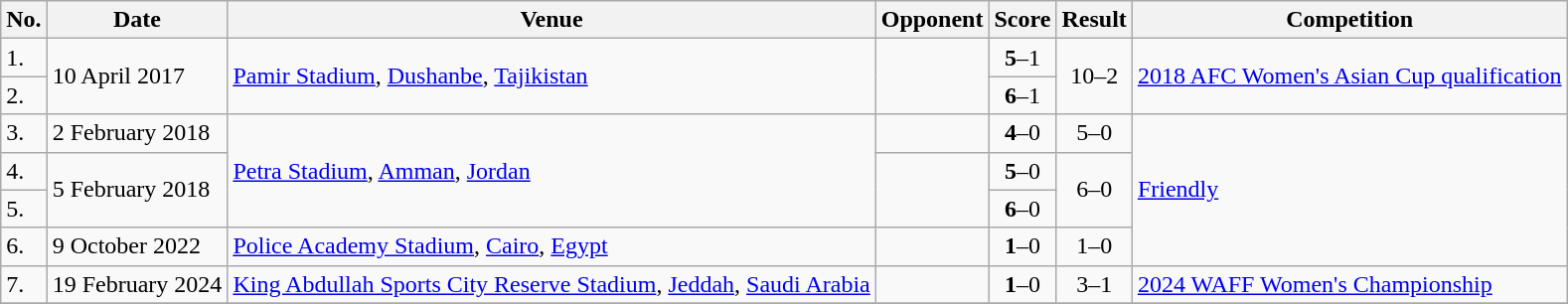<table class="wikitable">
<tr>
<th>No.</th>
<th>Date</th>
<th>Venue</th>
<th>Opponent</th>
<th>Score</th>
<th>Result</th>
<th>Competition</th>
</tr>
<tr>
<td>1.</td>
<td rowspan=2>10 April 2017</td>
<td rowspan=2><a href='#'>Pamir Stadium</a>, <a href='#'>Dushanbe</a>, <a href='#'>Tajikistan</a></td>
<td rowspan=2></td>
<td align=center><strong>5</strong>–1</td>
<td rowspan=2 align=center>10–2</td>
<td rowspan=2><a href='#'>2018 AFC Women's Asian Cup qualification</a></td>
</tr>
<tr>
<td>2.</td>
<td align=center><strong>6</strong>–1</td>
</tr>
<tr>
<td>3.</td>
<td>2 February 2018</td>
<td rowspan=3><a href='#'>Petra Stadium</a>, <a href='#'>Amman</a>, <a href='#'>Jordan</a></td>
<td></td>
<td align=center><strong>4</strong>–0</td>
<td align=center>5–0</td>
<td rowspan=4><a href='#'>Friendly</a></td>
</tr>
<tr>
<td>4.</td>
<td rowspan=2>5 February 2018</td>
<td rowspan=2></td>
<td align=center><strong>5</strong>–0</td>
<td rowspan=2 align=center>6–0</td>
</tr>
<tr>
<td>5.</td>
<td align=center><strong>6</strong>–0</td>
</tr>
<tr>
<td>6.</td>
<td>9 October 2022</td>
<td><a href='#'>Police Academy Stadium</a>, <a href='#'>Cairo</a>, <a href='#'>Egypt</a></td>
<td></td>
<td align=center><strong>1</strong>–0</td>
<td align=center>1–0</td>
</tr>
<tr>
<td>7.</td>
<td>19 February 2024</td>
<td><a href='#'>King Abdullah Sports City Reserve Stadium</a>, <a href='#'>Jeddah</a>, <a href='#'>Saudi Arabia</a></td>
<td></td>
<td align=center><strong>1</strong>–0</td>
<td align=center>3–1</td>
<td><a href='#'>2024 WAFF Women's Championship</a></td>
</tr>
<tr>
</tr>
</table>
